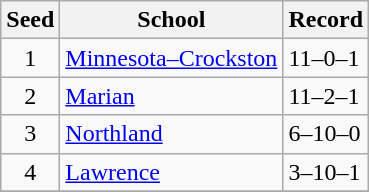<table class="wikitable">
<tr>
<th>Seed</th>
<th>School</th>
<th>Record</th>
</tr>
<tr>
<td align=center>1</td>
<td><a href='#'>Minnesota–Crockston</a></td>
<td>11–0–1</td>
</tr>
<tr>
<td align=center>2</td>
<td><a href='#'>Marian</a></td>
<td>11–2–1</td>
</tr>
<tr>
<td align=center>3</td>
<td><a href='#'>Northland</a></td>
<td>6–10–0</td>
</tr>
<tr>
<td align=center>4</td>
<td><a href='#'>Lawrence</a></td>
<td>3–10–1</td>
</tr>
<tr>
</tr>
</table>
